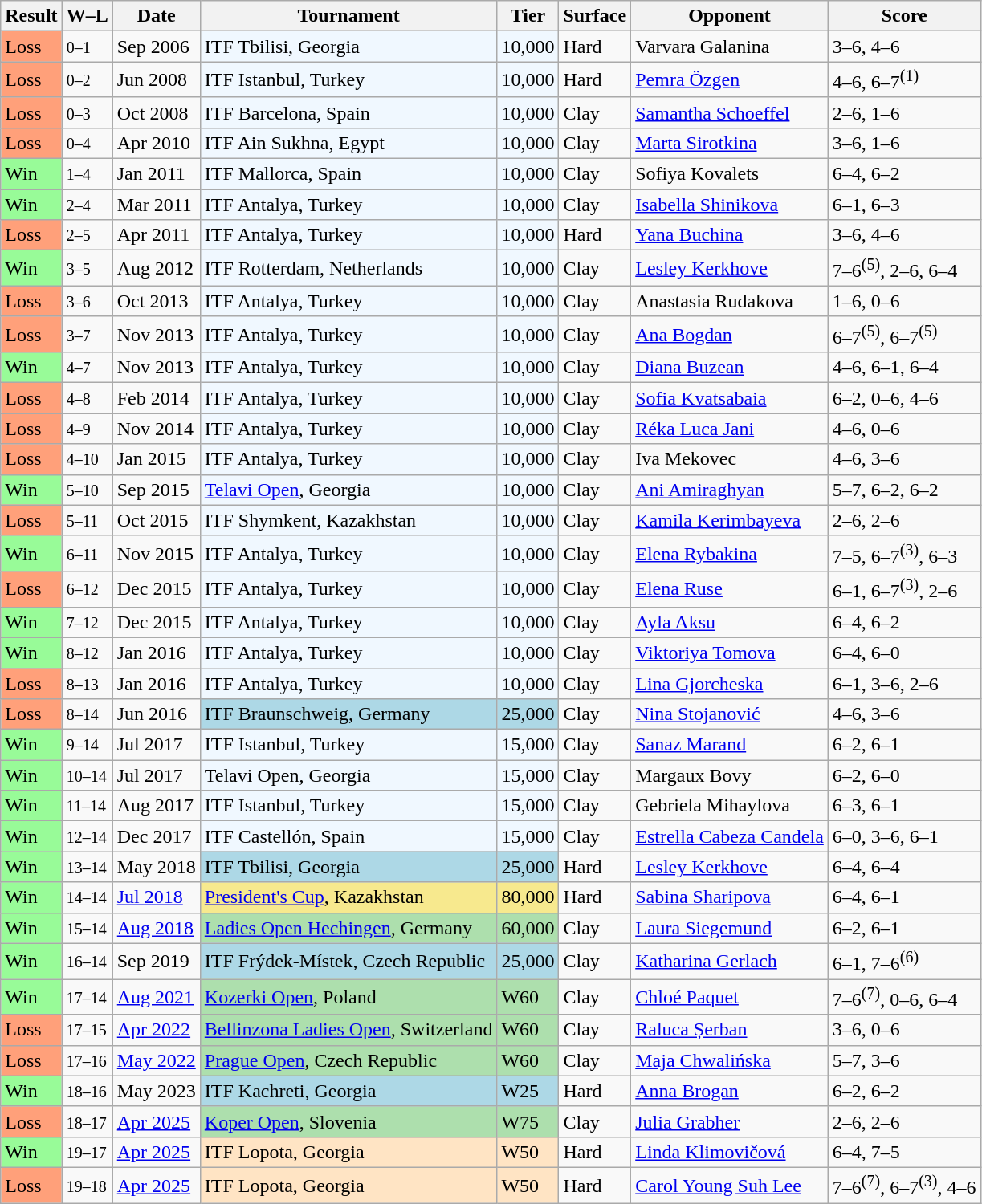<table class="sortable wikitable">
<tr>
<th>Result</th>
<th class="unsortable">W–L</th>
<th>Date</th>
<th>Tournament</th>
<th>Tier</th>
<th>Surface</th>
<th>Opponent</th>
<th class="unsortable">Score</th>
</tr>
<tr>
<td style="background:#ffa07a;">Loss</td>
<td><small>0–1</small></td>
<td>Sep 2006</td>
<td style="background:#f0f8ff;">ITF Tbilisi, Georgia</td>
<td style="background:#f0f8ff;">10,000</td>
<td>Hard</td>
<td> Varvara Galanina</td>
<td>3–6, 4–6</td>
</tr>
<tr>
<td style="background:#ffa07a;">Loss</td>
<td><small>0–2</small></td>
<td>Jun 2008</td>
<td style="background:#f0f8ff;">ITF Istanbul, Turkey</td>
<td style="background:#f0f8ff;">10,000</td>
<td>Hard</td>
<td> <a href='#'>Pemra Özgen</a></td>
<td>4–6, 6–7<sup>(1)</sup></td>
</tr>
<tr>
<td style="background:#ffa07a;">Loss</td>
<td><small>0–3</small></td>
<td>Oct 2008</td>
<td style="background:#f0f8ff;">ITF Barcelona, Spain</td>
<td style="background:#f0f8ff;">10,000</td>
<td>Clay</td>
<td> <a href='#'>Samantha Schoeffel</a></td>
<td>2–6, 1–6</td>
</tr>
<tr>
<td style="background:#ffa07a;">Loss</td>
<td><small>0–4</small></td>
<td>Apr 2010</td>
<td style="background:#f0f8ff;">ITF Ain Sukhna, Egypt</td>
<td style="background:#f0f8ff;">10,000</td>
<td>Clay</td>
<td> <a href='#'>Marta Sirotkina</a></td>
<td>3–6, 1–6</td>
</tr>
<tr>
<td style="background:#98fb98;">Win</td>
<td><small>1–4</small></td>
<td>Jan 2011</td>
<td style="background:#f0f8ff;">ITF Mallorca, Spain</td>
<td style="background:#f0f8ff;">10,000</td>
<td>Clay</td>
<td> Sofiya Kovalets</td>
<td>6–4, 6–2</td>
</tr>
<tr>
<td style="background:#98fb98;">Win</td>
<td><small>2–4</small></td>
<td>Mar 2011</td>
<td style="background:#f0f8ff;">ITF Antalya, Turkey</td>
<td style="background:#f0f8ff;">10,000</td>
<td>Clay</td>
<td> <a href='#'>Isabella Shinikova</a></td>
<td>6–1, 6–3</td>
</tr>
<tr>
<td style="background:#ffa07a;">Loss</td>
<td><small>2–5</small></td>
<td>Apr 2011</td>
<td style="background:#f0f8ff;">ITF Antalya, Turkey</td>
<td style="background:#f0f8ff;">10,000</td>
<td>Hard</td>
<td> <a href='#'>Yana Buchina</a></td>
<td>3–6, 4–6</td>
</tr>
<tr>
<td style="background:#98fb98;">Win</td>
<td><small>3–5</small></td>
<td>Aug 2012</td>
<td style="background:#f0f8ff;">ITF Rotterdam, Netherlands</td>
<td style="background:#f0f8ff;">10,000</td>
<td>Clay</td>
<td> <a href='#'>Lesley Kerkhove</a></td>
<td>7–6<sup>(5)</sup>, 2–6, 6–4</td>
</tr>
<tr>
<td style="background:#ffa07a;">Loss</td>
<td><small>3–6</small></td>
<td>Oct 2013</td>
<td style="background:#f0f8ff;">ITF Antalya, Turkey</td>
<td style="background:#f0f8ff;">10,000</td>
<td>Clay</td>
<td> Anastasia Rudakova</td>
<td>1–6, 0–6</td>
</tr>
<tr>
<td style="background:#ffa07a;">Loss</td>
<td><small>3–7</small></td>
<td>Nov 2013</td>
<td style="background:#f0f8ff;">ITF Antalya, Turkey</td>
<td style="background:#f0f8ff;">10,000</td>
<td>Clay</td>
<td> <a href='#'>Ana Bogdan</a></td>
<td>6–7<sup>(5)</sup>, 6–7<sup>(5)</sup></td>
</tr>
<tr>
<td style="background:#98fb98;">Win</td>
<td><small>4–7</small></td>
<td>Nov 2013</td>
<td style="background:#f0f8ff;">ITF Antalya, Turkey</td>
<td style="background:#f0f8ff;">10,000</td>
<td>Clay</td>
<td> <a href='#'>Diana Buzean</a></td>
<td>4–6, 6–1, 6–4</td>
</tr>
<tr>
<td style="background:#ffa07a;">Loss</td>
<td><small>4–8</small></td>
<td>Feb 2014</td>
<td style="background:#f0f8ff;">ITF Antalya, Turkey</td>
<td style="background:#f0f8ff;">10,000</td>
<td>Clay</td>
<td> <a href='#'>Sofia Kvatsabaia</a></td>
<td>6–2, 0–6, 4–6</td>
</tr>
<tr>
<td style="background:#ffa07a;">Loss</td>
<td><small>4–9</small></td>
<td>Nov 2014</td>
<td style="background:#f0f8ff;">ITF Antalya, Turkey</td>
<td style="background:#f0f8ff;">10,000</td>
<td>Clay</td>
<td> <a href='#'>Réka Luca Jani</a></td>
<td>4–6, 0–6</td>
</tr>
<tr>
<td style="background:#ffa07a;">Loss</td>
<td><small>4–10</small></td>
<td>Jan 2015</td>
<td style="background:#f0f8ff;">ITF Antalya, Turkey</td>
<td style="background:#f0f8ff;">10,000</td>
<td>Clay</td>
<td> Iva Mekovec</td>
<td>4–6, 3–6</td>
</tr>
<tr>
<td style="background:#98fb98;">Win</td>
<td><small>5–10</small></td>
<td>Sep 2015</td>
<td style="background:#f0f8ff;"><a href='#'>Telavi Open</a>, Georgia</td>
<td style="background:#f0f8ff;">10,000</td>
<td>Clay</td>
<td> <a href='#'>Ani Amiraghyan</a></td>
<td>5–7, 6–2, 6–2</td>
</tr>
<tr>
<td style="background:#ffa07a;">Loss</td>
<td><small>5–11</small></td>
<td>Oct 2015</td>
<td style="background:#f0f8ff;">ITF Shymkent, Kazakhstan</td>
<td style="background:#f0f8ff;">10,000</td>
<td>Clay</td>
<td> <a href='#'>Kamila Kerimbayeva</a></td>
<td>2–6, 2–6</td>
</tr>
<tr>
<td style="background:#98fb98;">Win</td>
<td><small>6–11</small></td>
<td>Nov 2015</td>
<td style="background:#f0f8ff;">ITF Antalya, Turkey</td>
<td style="background:#f0f8ff;">10,000</td>
<td>Clay</td>
<td> <a href='#'>Elena Rybakina</a></td>
<td>7–5, 6–7<sup>(3)</sup>, 6–3</td>
</tr>
<tr>
<td style="background:#ffa07a;">Loss</td>
<td><small>6–12</small></td>
<td>Dec 2015</td>
<td style="background:#f0f8ff;">ITF Antalya, Turkey</td>
<td style="background:#f0f8ff;">10,000</td>
<td>Clay</td>
<td> <a href='#'>Elena Ruse</a></td>
<td>6–1, 6–7<sup>(3)</sup>, 2–6</td>
</tr>
<tr>
<td style="background:#98fb98;">Win</td>
<td><small>7–12</small></td>
<td>Dec 2015</td>
<td style="background:#f0f8ff;">ITF Antalya, Turkey</td>
<td style="background:#f0f8ff;">10,000</td>
<td>Clay</td>
<td> <a href='#'>Ayla Aksu</a></td>
<td>6–4, 6–2</td>
</tr>
<tr>
<td style="background:#98fb98;">Win</td>
<td><small>8–12</small></td>
<td>Jan 2016</td>
<td style="background:#f0f8ff;">ITF Antalya, Turkey</td>
<td style="background:#f0f8ff;">10,000</td>
<td>Clay</td>
<td> <a href='#'>Viktoriya Tomova</a></td>
<td>6–4, 6–0</td>
</tr>
<tr>
<td style="background:#ffa07a;">Loss</td>
<td><small>8–13</small></td>
<td>Jan 2016</td>
<td style="background:#f0f8ff;">ITF Antalya, Turkey</td>
<td style="background:#f0f8ff;">10,000</td>
<td>Clay</td>
<td> <a href='#'>Lina Gjorcheska</a></td>
<td>6–1, 3–6, 2–6</td>
</tr>
<tr>
<td style="background:#ffa07a;">Loss</td>
<td><small>8–14</small></td>
<td>Jun 2016</td>
<td style="background:lightblue;">ITF Braunschweig, Germany</td>
<td style="background:lightblue;">25,000</td>
<td>Clay</td>
<td> <a href='#'>Nina Stojanović</a></td>
<td>4–6, 3–6</td>
</tr>
<tr>
<td style="background:#98fb98;">Win</td>
<td><small>9–14</small></td>
<td>Jul 2017</td>
<td style="background:#f0f8ff;">ITF Istanbul, Turkey</td>
<td style="background:#f0f8ff;">15,000</td>
<td>Clay</td>
<td> <a href='#'>Sanaz Marand</a></td>
<td>6–2, 6–1</td>
</tr>
<tr>
<td style="background:#98fb98;">Win</td>
<td><small>10–14</small></td>
<td>Jul 2017</td>
<td style="background:#f0f8ff;">Telavi Open, Georgia</td>
<td style="background:#f0f8ff;">15,000</td>
<td>Clay</td>
<td> Margaux Bovy</td>
<td>6–2, 6–0</td>
</tr>
<tr>
<td style="background:#98fb98;">Win</td>
<td><small>11–14</small></td>
<td>Aug 2017</td>
<td style="background:#f0f8ff;">ITF Istanbul, Turkey</td>
<td style="background:#f0f8ff;">15,000</td>
<td>Clay</td>
<td> Gebriela Mihaylova</td>
<td>6–3, 6–1</td>
</tr>
<tr>
<td style="background:#98fb98;">Win</td>
<td><small>12–14</small></td>
<td>Dec 2017</td>
<td style="background:#f0f8ff;">ITF Castellón, Spain</td>
<td style="background:#f0f8ff;">15,000</td>
<td>Clay</td>
<td> <a href='#'>Estrella Cabeza Candela</a></td>
<td>6–0, 3–6, 6–1</td>
</tr>
<tr>
<td style="background:#98fb98;">Win</td>
<td><small>13–14</small></td>
<td>May 2018</td>
<td style="background:lightblue;">ITF Tbilisi, Georgia</td>
<td style="background:lightblue;">25,000</td>
<td>Hard</td>
<td> <a href='#'>Lesley Kerkhove</a></td>
<td>6–4, 6–4</td>
</tr>
<tr>
<td style="background:#98fb98;">Win</td>
<td><small>14–14</small></td>
<td><a href='#'>Jul 2018</a></td>
<td style="background:#f7e98e;"><a href='#'>President's Cup</a>, Kazakhstan</td>
<td style="background:#f7e98e;">80,000</td>
<td>Hard</td>
<td> <a href='#'>Sabina Sharipova</a></td>
<td>6–4, 6–1</td>
</tr>
<tr>
<td style="background:#98fb98;">Win</td>
<td><small>15–14</small></td>
<td><a href='#'>Aug 2018</a></td>
<td style="background:#addfad;"><a href='#'>Ladies Open Hechingen</a>, Germany</td>
<td style="background:#addfad;">60,000</td>
<td>Clay</td>
<td> <a href='#'>Laura Siegemund</a></td>
<td>6–2, 6–1</td>
</tr>
<tr>
<td style="background:#98fb98;">Win</td>
<td><small>16–14</small></td>
<td>Sep 2019</td>
<td style="background:lightblue;">ITF Frýdek-Místek, Czech Republic</td>
<td style="background:lightblue;">25,000</td>
<td>Clay</td>
<td> <a href='#'>Katharina Gerlach</a></td>
<td>6–1, 7–6<sup>(6)</sup></td>
</tr>
<tr>
<td style="background:#98fb98;">Win</td>
<td><small>17–14</small></td>
<td><a href='#'>Aug 2021</a></td>
<td style="background:#addfad;"><a href='#'>Kozerki Open</a>, Poland</td>
<td style="background:#addfad;">W60</td>
<td>Clay</td>
<td> <a href='#'>Chloé Paquet</a></td>
<td>7–6<sup>(7)</sup>, 0–6, 6–4</td>
</tr>
<tr>
<td style="background:#ffa07a;">Loss</td>
<td><small>17–15</small></td>
<td><a href='#'>Apr 2022</a></td>
<td style="background:#addfad;"><a href='#'>Bellinzona Ladies Open</a>, Switzerland</td>
<td style="background:#addfad;">W60</td>
<td>Clay</td>
<td> <a href='#'>Raluca Șerban</a></td>
<td>3–6, 0–6</td>
</tr>
<tr>
<td style="background:#ffa07a;">Loss</td>
<td><small>17–16</small></td>
<td><a href='#'>May 2022</a></td>
<td style="background:#addfad;"><a href='#'>Prague Open</a>, Czech Republic</td>
<td style="background:#addfad;">W60</td>
<td>Clay</td>
<td> <a href='#'>Maja Chwalińska</a></td>
<td>5–7, 3–6</td>
</tr>
<tr>
<td style="background:#98fb98;">Win</td>
<td><small>18–16</small></td>
<td>May 2023</td>
<td style="background:lightblue;">ITF Kachreti, Georgia</td>
<td style="background:lightblue;">W25</td>
<td>Hard</td>
<td> <a href='#'>Anna Brogan</a></td>
<td>6–2, 6–2</td>
</tr>
<tr>
<td style="background:#ffa07a;">Loss</td>
<td><small>18–17</small></td>
<td><a href='#'>Apr 2025</a></td>
<td style="background:#addfad;"><a href='#'>Koper Open</a>, Slovenia</td>
<td style="background:#addfad;">W75</td>
<td>Clay</td>
<td> <a href='#'>Julia Grabher</a></td>
<td>2–6, 2–6</td>
</tr>
<tr>
<td style="background:#98fb98;">Win</td>
<td><small>19–17</small></td>
<td><a href='#'>Apr 2025</a></td>
<td style="background:#ffe4c4;">ITF Lopota, Georgia</td>
<td style="background:#ffe4c4;">W50</td>
<td>Hard</td>
<td> <a href='#'>Linda Klimovičová</a></td>
<td>6–4, 7–5</td>
</tr>
<tr>
<td style="background:#ffa07a;">Loss</td>
<td><small>19–18</small></td>
<td><a href='#'>Apr 2025</a></td>
<td style="background:#ffe4c4;">ITF Lopota, Georgia</td>
<td style="background:#ffe4c4;">W50</td>
<td>Hard</td>
<td> <a href='#'>Carol Young Suh Lee</a></td>
<td>7–6<sup>(7)</sup>, 6–7<sup>(3)</sup>, 4–6</td>
</tr>
</table>
